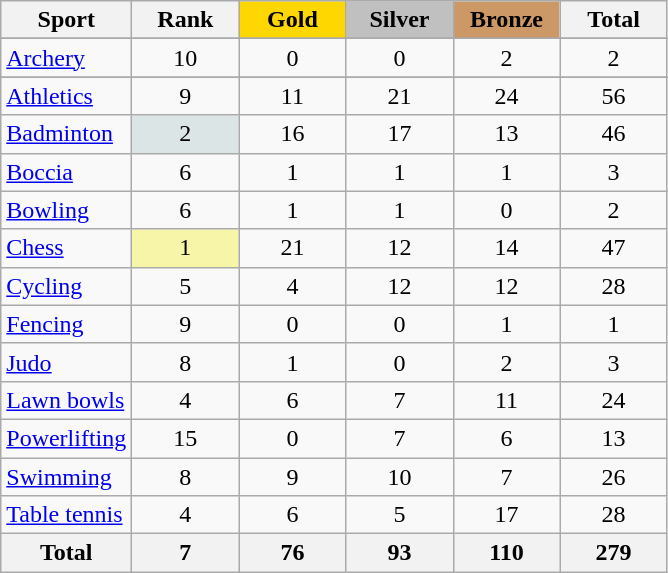<table class="wikitable sortable" style="margin-top:0em; text-align:center; font-size:100%;">
<tr>
<th>Sport</th>
<th style="width:4em;">Rank</th>
<th style="background:gold; width:4em;">Gold</th>
<th style="background:silver; width:4em;">Silver</th>
<th style="background:#cc9966; width:4em;">Bronze</th>
<th style="width:4em;">Total</th>
</tr>
<tr>
</tr>
<tr>
<td align=left> <a href='#'>Archery</a></td>
<td>10</td>
<td>0</td>
<td>0</td>
<td>2</td>
<td>2</td>
</tr>
<tr>
</tr>
<tr>
<td align=left> <a href='#'>Athletics</a></td>
<td>9</td>
<td>11</td>
<td>21</td>
<td>24</td>
<td>56</td>
</tr>
<tr>
<td align=left> <a href='#'>Badminton</a></td>
<td bgcolor=dce5e5>2</td>
<td>16</td>
<td>17</td>
<td>13</td>
<td>46</td>
</tr>
<tr>
<td align=left> <a href='#'>Boccia</a></td>
<td>6</td>
<td>1</td>
<td>1</td>
<td>1</td>
<td>3</td>
</tr>
<tr>
<td align=left> <a href='#'>Bowling</a></td>
<td>6</td>
<td>1</td>
<td>1</td>
<td>0</td>
<td>2</td>
</tr>
<tr>
<td align=left> <a href='#'>Chess</a></td>
<td bgcolor=f7f6a8>1</td>
<td>21</td>
<td>12</td>
<td>14</td>
<td>47</td>
</tr>
<tr>
<td align=left> <a href='#'>Cycling</a></td>
<td>5</td>
<td>4</td>
<td>12</td>
<td>12</td>
<td>28</td>
</tr>
<tr>
<td align=left> <a href='#'>Fencing</a></td>
<td>9</td>
<td>0</td>
<td>0</td>
<td>1</td>
<td>1</td>
</tr>
<tr>
<td align=left> <a href='#'>Judo</a></td>
<td>8</td>
<td>1</td>
<td>0</td>
<td>2</td>
<td>3</td>
</tr>
<tr>
<td align=left> <a href='#'>Lawn bowls</a></td>
<td>4</td>
<td>6</td>
<td>7</td>
<td>11</td>
<td>24</td>
</tr>
<tr>
<td align=left> <a href='#'>Powerlifting</a></td>
<td>15</td>
<td>0</td>
<td>7</td>
<td>6</td>
<td>13</td>
</tr>
<tr>
<td align=left> <a href='#'>Swimming</a></td>
<td>8</td>
<td>9</td>
<td>10</td>
<td>7</td>
<td>26</td>
</tr>
<tr>
<td align=left> <a href='#'>Table tennis</a></td>
<td>4</td>
<td>6</td>
<td>5</td>
<td>17</td>
<td>28</td>
</tr>
<tr>
<th>Total</th>
<th>7</th>
<th>76</th>
<th>93</th>
<th>110</th>
<th>279</th>
</tr>
</table>
